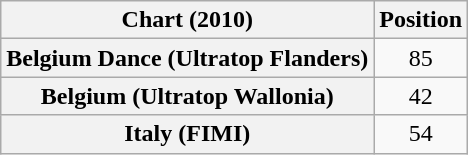<table class="wikitable plainrowheaders">
<tr>
<th>Chart (2010)</th>
<th>Position</th>
</tr>
<tr>
<th scope="row">Belgium Dance (Ultratop Flanders)<br><em></em></th>
<td align="center">85</td>
</tr>
<tr>
<th scope="row">Belgium (Ultratop Wallonia)<br><em></em></th>
<td align="center">42</td>
</tr>
<tr>
<th scope="row">Italy (FIMI)</th>
<td align="center">54</td>
</tr>
</table>
